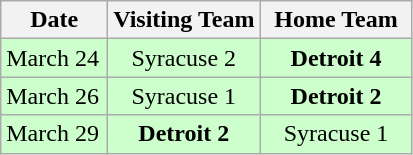<table class="wikitable">
<tr>
<th width="26%">Date</th>
<th width="37%">Visiting Team</th>
<th width="37%">Home Team</th>
</tr>
<tr align="center" bgcolor="#CCFFCC">
<td align="left">March 24</td>
<td>Syracuse 2</td>
<td><strong>Detroit 4</strong></td>
</tr>
<tr align="center" bgcolor="#CCFFCC">
<td align="left">March 26</td>
<td>Syracuse 1</td>
<td><strong>Detroit 2</strong></td>
</tr>
<tr align="center" bgcolor="#CCFFCC">
<td align="left">March 29</td>
<td><strong>Detroit 2</strong></td>
<td>Syracuse 1</td>
</tr>
</table>
